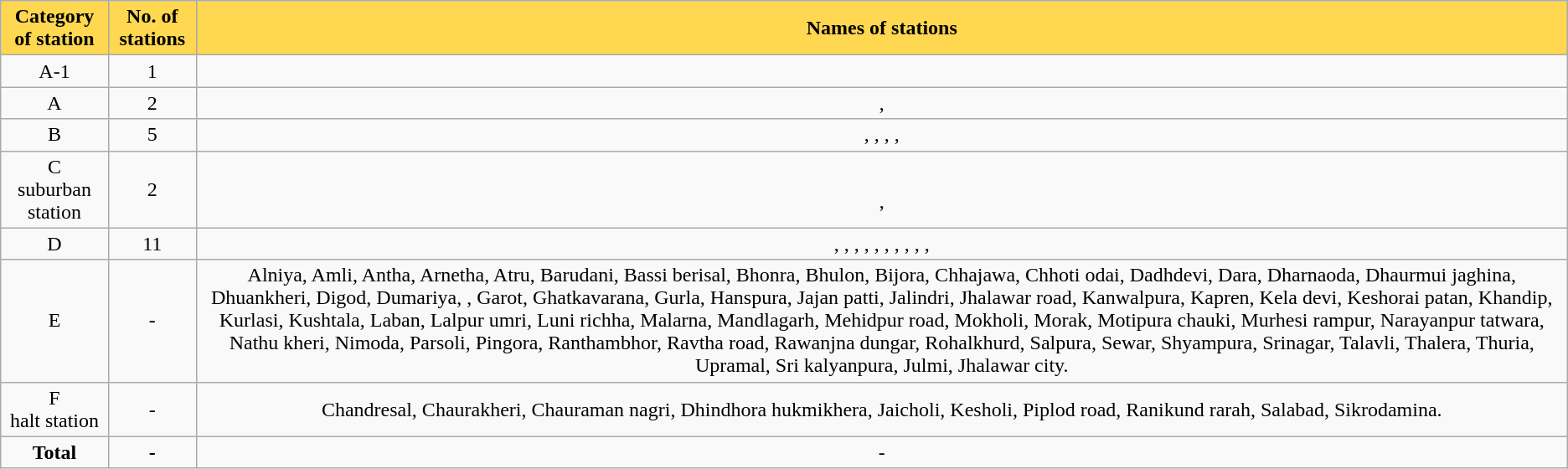<table class="wikitable sortable">
<tr>
<th style="background:#ffd750;" !>Category of station</th>
<th style="background:#ffd750;" !>No. of stations</th>
<th style="background:#ffd750;" !>Names of stations</th>
</tr>
<tr>
<td style="text-align:center;">A-1</td>
<td style="text-align:center;">1</td>
<td style="text-align:center;"></td>
</tr>
<tr>
<td style="text-align:center;">A</td>
<td style="text-align:center;">2</td>
<td style="text-align:center;">, </td>
</tr>
<tr>
<td style="text-align:center;">B</td>
<td style="text-align:center;">5</td>
<td style="text-align:center;">, , , , </td>
</tr>
<tr>
<td style="text-align:center;">C<br>suburban station</td>
<td style="text-align:center;">2</td>
<td style="text-align:center;"><br>,
</td>
</tr>
<tr>
<td style="text-align:center;">D</td>
<td style="text-align:center;">11</td>
<td style="text-align:center;">, , , , , , , , , , </td>
</tr>
<tr>
<td style="text-align:center;">E</td>
<td style="text-align:center;">-</td>
<td style="text-align:center;">Alniya, Amli, Antha, Arnetha, Atru, Barudani, Bassi berisal, Bhonra, Bhulon, Bijora, Chhajawa, Chhoti odai, Dadhdevi, Dara, Dharnaoda, Dhaurmui jaghina, Dhuankheri, Digod, Dumariya, , Garot, Ghatkavarana, Gurla, Hanspura, Jajan patti, Jalindri, Jhalawar road, Kanwalpura, Kapren, Kela devi, Keshorai patan, Khandip, Kurlasi, Kushtala, Laban, Lalpur umri, Luni richha, Malarna, Mandlagarh, Mehidpur road, Mokholi, Morak, Motipura chauki, Murhesi rampur, Narayanpur tatwara, Nathu kheri, Nimoda, Parsoli, Pingora, Ranthambhor, Ravtha road, Rawanjna dungar, Rohalkhurd, Salpura, Sewar, Shyampura, Srinagar, Talavli, Thalera, Thuria, Upramal, Sri kalyanpura, Julmi, Jhalawar city.</td>
</tr>
<tr>
<td style="text-align:center;">F<br>halt station</td>
<td style="text-align:center;">-</td>
<td style="text-align:center;">Chandresal, Chaurakheri, Chauraman nagri, Dhindhora hukmikhera, Jaicholi, Kesholi, Piplod road, Ranikund rarah, Salabad, Sikrodamina.</td>
</tr>
<tr>
<td style="text-align:center;"><strong>Total</strong></td>
<td style="text-align:center;"><strong>-</strong></td>
<td style="text-align:center;">-</td>
</tr>
</table>
